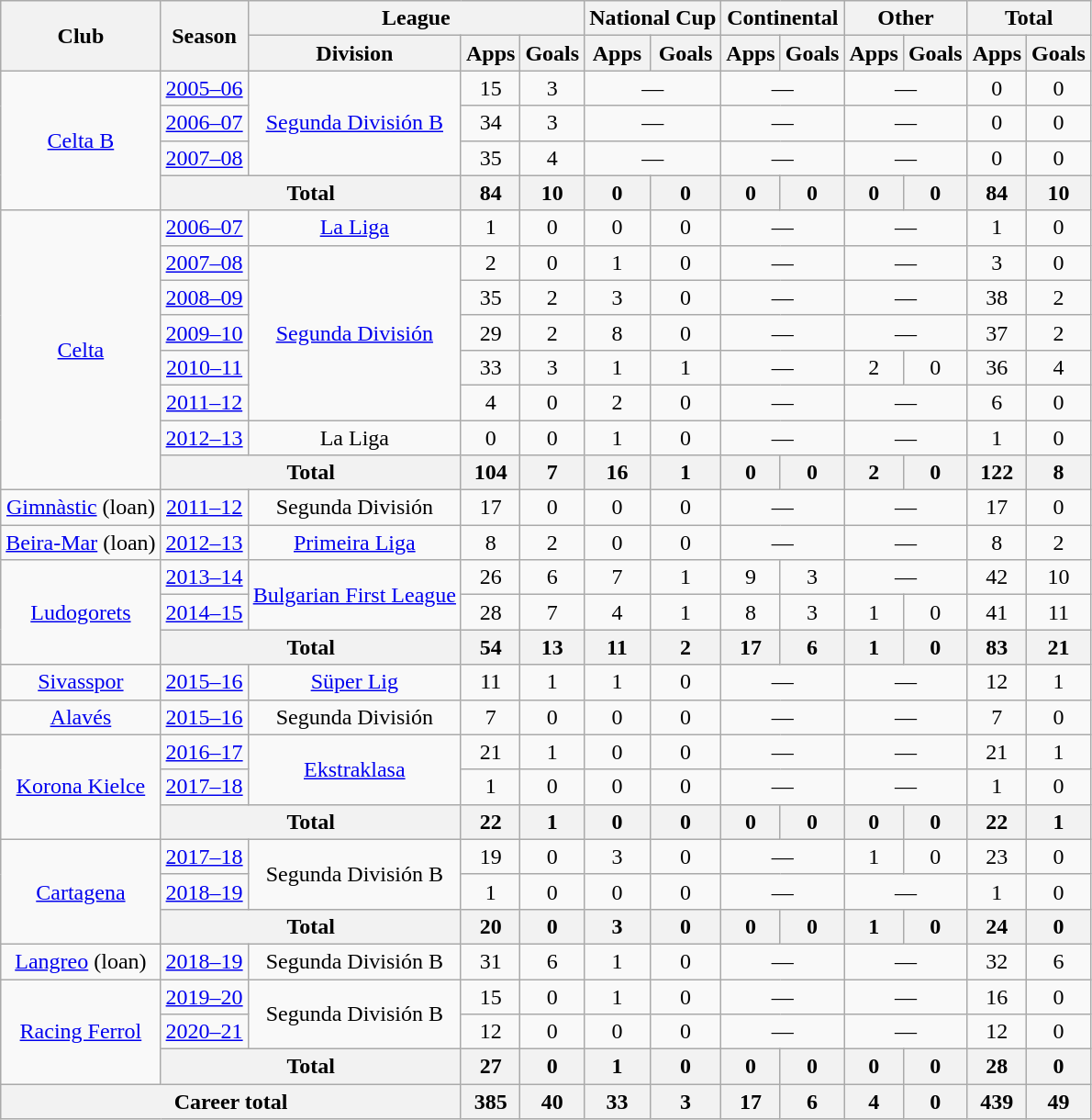<table class="wikitable" style="text-align:center">
<tr>
<th rowspan="2">Club</th>
<th rowspan="2">Season</th>
<th colspan="3">League</th>
<th colspan="2">National Cup</th>
<th colspan="2">Continental</th>
<th colspan="2">Other</th>
<th colspan="2">Total</th>
</tr>
<tr>
<th>Division</th>
<th>Apps</th>
<th>Goals</th>
<th>Apps</th>
<th>Goals</th>
<th>Apps</th>
<th>Goals</th>
<th>Apps</th>
<th>Goals</th>
<th>Apps</th>
<th>Goals</th>
</tr>
<tr>
<td rowspan="4"><a href='#'>Celta B</a></td>
<td><a href='#'>2005–06</a></td>
<td rowspan="3"><a href='#'>Segunda División B</a></td>
<td>15</td>
<td>3</td>
<td colspan="2">—</td>
<td colspan="2">—</td>
<td colspan="2">—</td>
<td>0</td>
<td>0</td>
</tr>
<tr>
<td><a href='#'>2006–07</a></td>
<td>34</td>
<td>3</td>
<td colspan="2">—</td>
<td colspan="2">—</td>
<td colspan="2">—</td>
<td>0</td>
<td>0</td>
</tr>
<tr>
<td><a href='#'>2007–08</a></td>
<td>35</td>
<td>4</td>
<td colspan="2">—</td>
<td colspan="2">—</td>
<td colspan="2">—</td>
<td>0</td>
<td>0</td>
</tr>
<tr>
<th colspan="2">Total</th>
<th>84</th>
<th>10</th>
<th>0</th>
<th>0</th>
<th>0</th>
<th>0</th>
<th>0</th>
<th>0</th>
<th>84</th>
<th>10</th>
</tr>
<tr>
<td rowspan="8"><a href='#'>Celta</a></td>
<td><a href='#'>2006–07</a></td>
<td><a href='#'>La Liga</a></td>
<td>1</td>
<td>0</td>
<td>0</td>
<td>0</td>
<td colspan="2">—</td>
<td colspan="2">—</td>
<td>1</td>
<td>0</td>
</tr>
<tr>
<td><a href='#'>2007–08</a></td>
<td rowspan="5"><a href='#'>Segunda División</a></td>
<td>2</td>
<td>0</td>
<td>1</td>
<td>0</td>
<td colspan="2">—</td>
<td colspan="2">—</td>
<td>3</td>
<td>0</td>
</tr>
<tr>
<td><a href='#'>2008–09</a></td>
<td>35</td>
<td>2</td>
<td>3</td>
<td>0</td>
<td colspan="2">—</td>
<td colspan="2">—</td>
<td>38</td>
<td>2</td>
</tr>
<tr>
<td><a href='#'>2009–10</a></td>
<td>29</td>
<td>2</td>
<td>8</td>
<td>0</td>
<td colspan="2">—</td>
<td colspan="2">—</td>
<td>37</td>
<td>2</td>
</tr>
<tr>
<td><a href='#'>2010–11</a></td>
<td>33</td>
<td>3</td>
<td>1</td>
<td>1</td>
<td colspan="2">—</td>
<td>2</td>
<td>0</td>
<td>36</td>
<td>4</td>
</tr>
<tr>
<td><a href='#'>2011–12</a></td>
<td>4</td>
<td>0</td>
<td>2</td>
<td>0</td>
<td colspan="2">—</td>
<td colspan="2">—</td>
<td>6</td>
<td>0</td>
</tr>
<tr>
<td><a href='#'>2012–13</a></td>
<td>La Liga</td>
<td>0</td>
<td>0</td>
<td>1</td>
<td>0</td>
<td colspan="2">—</td>
<td colspan="2">—</td>
<td>1</td>
<td>0</td>
</tr>
<tr>
<th colspan="2">Total</th>
<th>104</th>
<th>7</th>
<th>16</th>
<th>1</th>
<th>0</th>
<th>0</th>
<th>2</th>
<th>0</th>
<th>122</th>
<th>8</th>
</tr>
<tr>
<td><a href='#'>Gimnàstic</a> (loan)</td>
<td><a href='#'>2011–12</a></td>
<td>Segunda División</td>
<td>17</td>
<td>0</td>
<td>0</td>
<td>0</td>
<td colspan="2">—</td>
<td colspan="2">—</td>
<td>17</td>
<td>0</td>
</tr>
<tr>
<td><a href='#'>Beira-Mar</a> (loan)</td>
<td><a href='#'>2012–13</a></td>
<td><a href='#'>Primeira Liga</a></td>
<td>8</td>
<td>2</td>
<td>0</td>
<td>0</td>
<td colspan="2">—</td>
<td colspan="2">—</td>
<td>8</td>
<td>2</td>
</tr>
<tr>
<td rowspan="3"><a href='#'>Ludogorets</a></td>
<td><a href='#'>2013–14</a></td>
<td rowspan="2"><a href='#'>Bulgarian First League</a></td>
<td>26</td>
<td>6</td>
<td>7</td>
<td>1</td>
<td>9</td>
<td>3</td>
<td colspan="2">—</td>
<td>42</td>
<td>10</td>
</tr>
<tr>
<td><a href='#'>2014–15</a></td>
<td>28</td>
<td>7</td>
<td>4</td>
<td>1</td>
<td>8</td>
<td>3</td>
<td>1</td>
<td>0</td>
<td>41</td>
<td>11</td>
</tr>
<tr>
<th colspan="2">Total</th>
<th>54</th>
<th>13</th>
<th>11</th>
<th>2</th>
<th>17</th>
<th>6</th>
<th>1</th>
<th>0</th>
<th>83</th>
<th>21</th>
</tr>
<tr>
<td><a href='#'>Sivasspor</a></td>
<td><a href='#'>2015–16</a></td>
<td><a href='#'>Süper Lig</a></td>
<td>11</td>
<td>1</td>
<td>1</td>
<td>0</td>
<td colspan="2">—</td>
<td colspan="2">—</td>
<td>12</td>
<td>1</td>
</tr>
<tr>
<td><a href='#'>Alavés</a></td>
<td><a href='#'>2015–16</a></td>
<td>Segunda División</td>
<td>7</td>
<td>0</td>
<td>0</td>
<td>0</td>
<td colspan="2">—</td>
<td colspan="2">—</td>
<td>7</td>
<td>0</td>
</tr>
<tr>
<td rowspan="3"><a href='#'>Korona Kielce</a></td>
<td><a href='#'>2016–17</a></td>
<td rowspan="2"><a href='#'>Ekstraklasa</a></td>
<td>21</td>
<td>1</td>
<td>0</td>
<td>0</td>
<td colspan="2">—</td>
<td colspan="2">—</td>
<td>21</td>
<td>1</td>
</tr>
<tr>
<td><a href='#'>2017–18</a></td>
<td>1</td>
<td>0</td>
<td>0</td>
<td>0</td>
<td colspan="2">—</td>
<td colspan="2">—</td>
<td>1</td>
<td>0</td>
</tr>
<tr>
<th colspan="2">Total</th>
<th>22</th>
<th>1</th>
<th>0</th>
<th>0</th>
<th>0</th>
<th>0</th>
<th>0</th>
<th>0</th>
<th>22</th>
<th>1</th>
</tr>
<tr>
<td rowspan="3"><a href='#'>Cartagena</a></td>
<td><a href='#'>2017–18</a></td>
<td rowspan="2">Segunda División B</td>
<td>19</td>
<td>0</td>
<td>3</td>
<td>0</td>
<td colspan="2">—</td>
<td>1</td>
<td>0</td>
<td>23</td>
<td>0</td>
</tr>
<tr>
<td><a href='#'>2018–19</a></td>
<td>1</td>
<td>0</td>
<td>0</td>
<td>0</td>
<td colspan="2">—</td>
<td colspan="2">—</td>
<td>1</td>
<td>0</td>
</tr>
<tr>
<th colspan="2">Total</th>
<th>20</th>
<th>0</th>
<th>3</th>
<th>0</th>
<th>0</th>
<th>0</th>
<th>1</th>
<th>0</th>
<th>24</th>
<th>0</th>
</tr>
<tr>
<td><a href='#'>Langreo</a> (loan)</td>
<td><a href='#'>2018–19</a></td>
<td>Segunda División B</td>
<td>31</td>
<td>6</td>
<td>1</td>
<td>0</td>
<td colspan="2">—</td>
<td colspan="2">—</td>
<td>32</td>
<td>6</td>
</tr>
<tr>
<td rowspan="3"><a href='#'>Racing Ferrol</a></td>
<td><a href='#'>2019–20</a></td>
<td rowspan="2">Segunda División B</td>
<td>15</td>
<td>0</td>
<td>1</td>
<td>0</td>
<td colspan="2">—</td>
<td colspan="2">—</td>
<td>16</td>
<td>0</td>
</tr>
<tr>
<td><a href='#'>2020–21</a></td>
<td>12</td>
<td>0</td>
<td>0</td>
<td>0</td>
<td colspan="2">—</td>
<td colspan="2">—</td>
<td>12</td>
<td>0</td>
</tr>
<tr>
<th colspan="2">Total</th>
<th>27</th>
<th>0</th>
<th>1</th>
<th>0</th>
<th>0</th>
<th>0</th>
<th>0</th>
<th>0</th>
<th>28</th>
<th>0</th>
</tr>
<tr>
<th colspan="3">Career total</th>
<th>385</th>
<th>40</th>
<th>33</th>
<th>3</th>
<th>17</th>
<th>6</th>
<th>4</th>
<th>0</th>
<th>439</th>
<th>49</th>
</tr>
</table>
